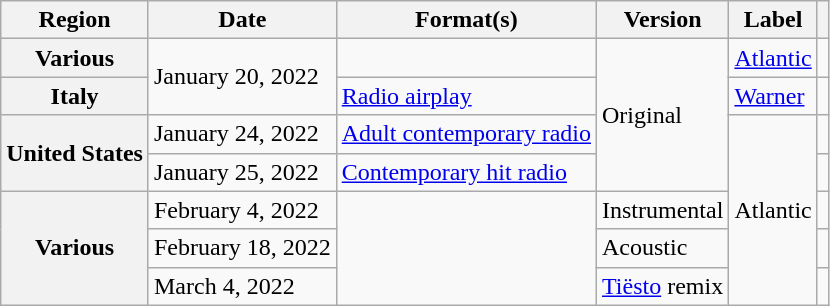<table class="wikitable plainrowheaders">
<tr>
<th scope="col">Region</th>
<th scope="col">Date</th>
<th scope="col">Format(s)</th>
<th scope="col">Version</th>
<th scope="col">Label</th>
<th scope="col"></th>
</tr>
<tr>
<th scope="row">Various</th>
<td rowspan="2">January 20, 2022</td>
<td></td>
<td rowspan="4">Original</td>
<td><a href='#'>Atlantic</a></td>
<td style="text-align:center;"></td>
</tr>
<tr>
<th scope="row">Italy</th>
<td><a href='#'>Radio airplay</a></td>
<td><a href='#'>Warner</a></td>
<td style="text-align:center;"></td>
</tr>
<tr>
<th scope="row" rowspan="2">United States</th>
<td>January 24, 2022</td>
<td><a href='#'>Adult contemporary radio</a></td>
<td rowspan="5">Atlantic</td>
<td style="text-align:center;"></td>
</tr>
<tr>
<td>January 25, 2022</td>
<td><a href='#'>Contemporary hit radio</a></td>
<td style="text-align:center;"></td>
</tr>
<tr>
<th scope="row" rowspan="3">Various</th>
<td>February 4, 2022</td>
<td rowspan="3"></td>
<td>Instrumental</td>
<td style="text-align:center;"></td>
</tr>
<tr>
<td>February 18, 2022</td>
<td>Acoustic</td>
<td style="text-align:center;"></td>
</tr>
<tr>
<td>March 4, 2022</td>
<td><a href='#'>Tiësto</a> remix</td>
<td style="text-align:center;"></td>
</tr>
</table>
